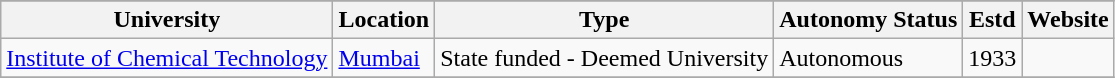<table class="wikitable sortable">
<tr>
</tr>
<tr>
<th>University</th>
<th>Location</th>
<th>Type</th>
<th>Autonomy Status</th>
<th>Estd</th>
<th>Website</th>
</tr>
<tr>
<td><a href='#'>Institute of Chemical Technology</a></td>
<td><a href='#'>Mumbai</a></td>
<td>State funded - Deemed University</td>
<td>Autonomous</td>
<td>1933</td>
<td></td>
</tr>
<tr>
</tr>
</table>
